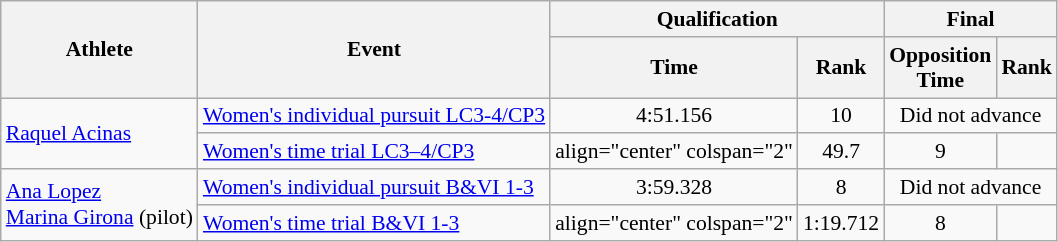<table class=wikitable style="font-size:90%">
<tr>
<th rowspan="2">Athlete</th>
<th rowspan="2">Event</th>
<th colspan="2">Qualification</th>
<th colspan="2">Final</th>
</tr>
<tr>
<th>Time</th>
<th>Rank</th>
<th>Opposition<br>Time</th>
<th>Rank</th>
</tr>
<tr>
<td rowspan="2"><a href='#'>Raquel Acinas</a></td>
<td><a href='#'>Women's individual pursuit LC3-4/CP3</a></td>
<td align="center">4:51.156</td>
<td align="center">10</td>
<td align="center" colspan="2">Did not advance</td>
</tr>
<tr>
<td><a href='#'>Women's time trial LC3–4/CP3</a></td>
<td>align="center" colspan="2" </td>
<td align="center">49.7</td>
<td align="center">9</td>
</tr>
<tr>
<td rowspan="2"><a href='#'>Ana Lopez</a><br> <a href='#'>Marina Girona</a> (pilot)</td>
<td><a href='#'>Women's individual pursuit B&VI 1-3</a></td>
<td align="center">3:59.328</td>
<td align="center">8</td>
<td align="center" colspan="2">Did not advance</td>
</tr>
<tr>
<td><a href='#'>Women's time trial B&VI 1-3</a></td>
<td>align="center" colspan="2" </td>
<td align="center">1:19.712</td>
<td align="center">8</td>
</tr>
</table>
